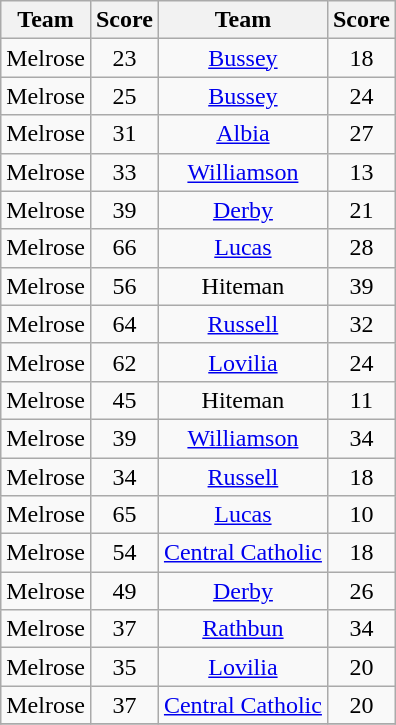<table class="wikitable" style="text-align: center">
<tr>
<th>Team</th>
<th>Score</th>
<th>Team</th>
<th>Score</th>
</tr>
<tr>
<td>Melrose</td>
<td>23</td>
<td><a href='#'>Bussey</a></td>
<td>18</td>
</tr>
<tr>
<td>Melrose</td>
<td>25</td>
<td><a href='#'>Bussey</a></td>
<td>24</td>
</tr>
<tr>
<td>Melrose</td>
<td>31</td>
<td><a href='#'>Albia</a></td>
<td>27</td>
</tr>
<tr>
<td>Melrose</td>
<td>33</td>
<td><a href='#'>Williamson</a></td>
<td>13</td>
</tr>
<tr>
<td>Melrose</td>
<td>39</td>
<td><a href='#'>Derby</a></td>
<td>21</td>
</tr>
<tr>
<td>Melrose</td>
<td>66</td>
<td><a href='#'>Lucas</a></td>
<td>28</td>
</tr>
<tr>
<td>Melrose</td>
<td>56</td>
<td>Hiteman</td>
<td>39</td>
</tr>
<tr>
<td>Melrose</td>
<td>64</td>
<td><a href='#'>Russell</a></td>
<td>32</td>
</tr>
<tr>
<td>Melrose</td>
<td>62</td>
<td><a href='#'>Lovilia</a></td>
<td>24</td>
</tr>
<tr>
<td>Melrose</td>
<td>45</td>
<td>Hiteman</td>
<td>11</td>
</tr>
<tr>
<td>Melrose</td>
<td>39</td>
<td><a href='#'>Williamson</a></td>
<td>34</td>
</tr>
<tr>
<td>Melrose</td>
<td>34</td>
<td><a href='#'>Russell</a></td>
<td>18</td>
</tr>
<tr>
<td>Melrose</td>
<td>65</td>
<td><a href='#'>Lucas</a></td>
<td>10</td>
</tr>
<tr>
<td>Melrose</td>
<td>54</td>
<td><a href='#'>Central Catholic</a></td>
<td>18</td>
</tr>
<tr>
<td>Melrose</td>
<td>49</td>
<td><a href='#'>Derby</a></td>
<td>26</td>
</tr>
<tr>
<td>Melrose</td>
<td>37</td>
<td><a href='#'>Rathbun</a></td>
<td>34</td>
</tr>
<tr>
<td>Melrose</td>
<td>35</td>
<td><a href='#'>Lovilia</a></td>
<td>20</td>
</tr>
<tr>
<td>Melrose</td>
<td>37</td>
<td><a href='#'>Central Catholic</a></td>
<td>20</td>
</tr>
<tr>
</tr>
</table>
